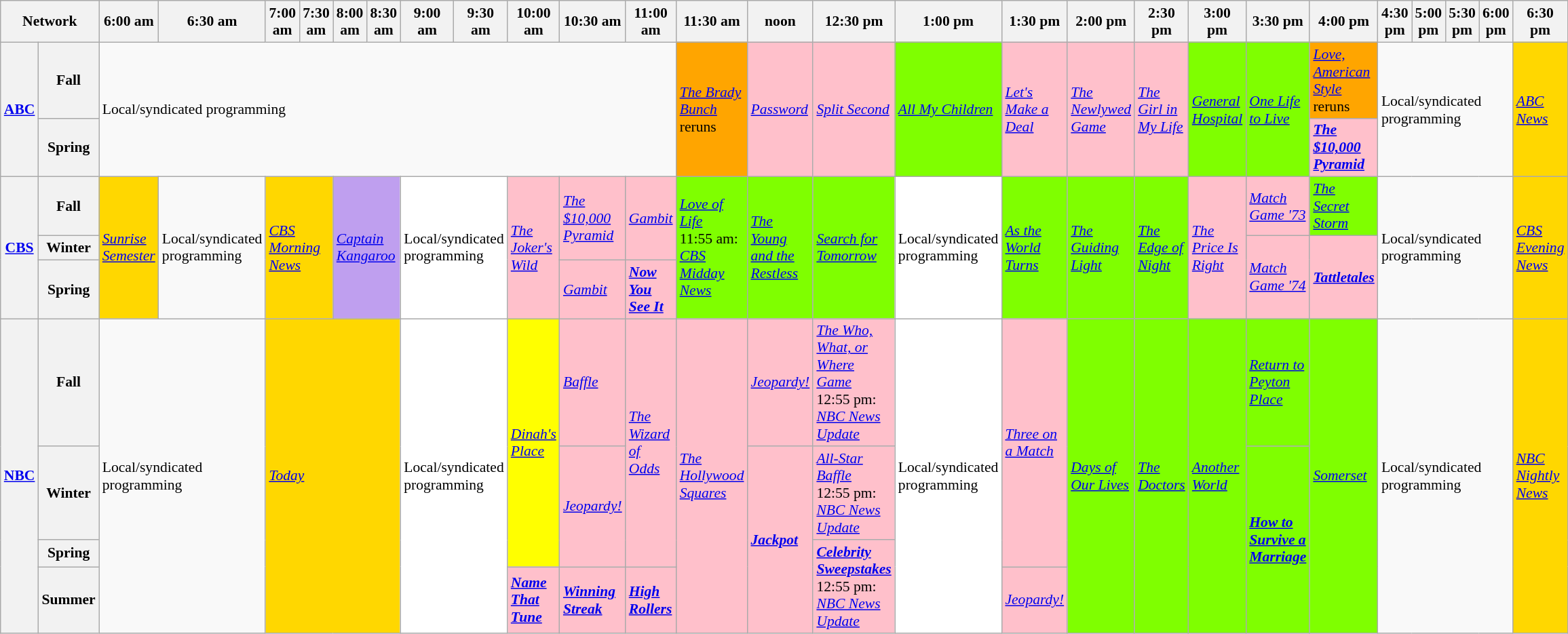<table class=wikitable style="font-size:90%">
<tr>
<th width="1.5%" bgcolor="#C0C0C0" colspan="2">Network</th>
<th width="4%" bgcolor="#C0C0C0">6:00 am</th>
<th width="4%" bgcolor="#C0C0C0">6:30 am</th>
<th width="4%" bgcolor="#C0C0C0">7:00 am</th>
<th width="4%" bgcolor="#C0C0C0">7:30 am</th>
<th width="4%" bgcolor="#C0C0C0">8:00 am</th>
<th width="4%" bgcolor="#C0C0C0">8:30 am</th>
<th width="4%" bgcolor="#C0C0C0">9:00 am</th>
<th width="4%" bgcolor="#C0C0C0">9:30 am</th>
<th width="4%" bgcolor="#C0C0C0">10:00 am</th>
<th width="4%" bgcolor="#C0C0C0">10:30 am</th>
<th width="4%" bgcolor="#C0C0C0">11:00 am</th>
<th width="4%" bgcolor="#C0C0C0">11:30 am</th>
<th width="4%" bgcolor="#C0C0C0">noon</th>
<th width="4%" bgcolor="#C0C0C0">12:30 pm</th>
<th width="4%" bgcolor="#C0C0C0">1:00 pm</th>
<th width="4%" bgcolor="#C0C0C0">1:30 pm</th>
<th width="4%" bgcolor="#C0C0C0">2:00 pm</th>
<th width="4%" bgcolor="#C0C0C0">2:30 pm</th>
<th width="4%" bgcolor="#C0C0C0">3:00 pm</th>
<th width="4%" bgcolor="#C0C0C0">3:30 pm</th>
<th width="4%" bgcolor="#C0C0C0">4:00 pm</th>
<th width="4%" bgcolor="#C0C0C0">4:30 pm</th>
<th width="4%" bgcolor="#C0C0C0">5:00 pm</th>
<th width="4%" bgcolor="#C0C0C0">5:30 pm</th>
<th width="4%" bgcolor="#C0C0C0">6:00 pm</th>
<th width="4%" bgcolor="#C0C0C0">6:30 pm</th>
</tr>
<tr>
<th rowspan="2" bgcolor="#C0C0C0"><a href='#'>ABC</a></th>
<th>Fall</th>
<td colspan="11" rowspan="2">Local/syndicated programming</td>
<td rowspan="2" bgcolor="orange"><em><a href='#'>The Brady Bunch</a></em> reruns</td>
<td rowspan="2" bgcolor="pink"><em><a href='#'>Password</a></em></td>
<td rowspan="2" bgcolor="pink"><em><a href='#'>Split Second</a></em></td>
<td rowspan="2" bgcolor="chartreuse"><em><a href='#'>All My Children</a></em></td>
<td rowspan="2" bgcolor="pink"><em><a href='#'>Let's Make a Deal</a></em></td>
<td rowspan="2" bgcolor="pink"><em><a href='#'>The Newlywed Game</a></em></td>
<td rowspan="2" bgcolor="pink"><em><a href='#'>The Girl in My Life</a></em></td>
<td rowspan="2" bgcolor="chartreuse"><em><a href='#'>General Hospital</a></em></td>
<td rowspan="2" bgcolor="chartreuse"><em><a href='#'>One Life to Live</a></em></td>
<td bgcolor="orange"><em><a href='#'>Love, American Style</a></em> reruns</td>
<td colspan="4" rowspan="2">Local/syndicated programming</td>
<td rowspan="2" bgcolor="gold"><em><a href='#'>ABC News</a></em></td>
</tr>
<tr>
<th>Spring</th>
<td bgcolor="pink"><strong><em><a href='#'>The $10,000 Pyramid</a></em></strong></td>
</tr>
<tr>
<th rowspan="3" bgcolor="#C0C0C0"><a href='#'>CBS</a></th>
<th>Fall</th>
<td rowspan="3" bgcolor="gold"><em><a href='#'>Sunrise Semester</a></em></td>
<td rowspan="3">Local/syndicated programming</td>
<td colspan="2" rowspan="3" bgcolor="gold"><em><a href='#'>CBS Morning News</a></em></td>
<td colspan="2" rowspan="3" bgcolor="bf9fef"><em><a href='#'>Captain Kangaroo</a></em></td>
<td colspan="2" rowspan="3" bgcolor="white">Local/syndicated programming</td>
<td rowspan="3" bgcolor="pink"><em><a href='#'>The Joker's Wild</a></em></td>
<td rowspan="2" bgcolor="pink"><em><a href='#'>The $10,000 Pyramid</a></em></td>
<td rowspan="2" bgcolor="pink"><em><a href='#'>Gambit</a></em></td>
<td rowspan="3" bgcolor="chartreuse"><em><a href='#'>Love of Life</a></em><br>11:55 am: <em><a href='#'>CBS Midday News</a></em></td>
<td rowspan="3" bgcolor="chartreuse"><em><a href='#'>The Young and the Restless</a></em></td>
<td rowspan="3" bgcolor="chartreuse"><em><a href='#'>Search for Tomorrow</a></em></td>
<td rowspan="3" bgcolor="white">Local/syndicated programming</td>
<td rowspan="3" bgcolor="chartreuse"><em><a href='#'>As the World Turns</a></em></td>
<td rowspan="3" bgcolor="chartreuse"><em><a href='#'>The Guiding Light</a></em></td>
<td rowspan="3" bgcolor="chartreuse"><em><a href='#'>The Edge of Night</a></em></td>
<td rowspan="3" bgcolor="pink"><em><a href='#'>The Price Is Right</a></em></td>
<td bgcolor="pink"><em><a href='#'>Match Game '73</a></em></td>
<td bgcolor="chartreuse"><em><a href='#'>The Secret Storm</a></em></td>
<td colspan="4" rowspan="3">Local/syndicated programming</td>
<td rowspan="3" bgcolor="gold"><em><a href='#'>CBS Evening News</a></em></td>
</tr>
<tr>
<th>Winter</th>
<td rowspan="2" bgcolor="pink"><em><a href='#'>Match Game '74</a></em></td>
<td rowspan="2" bgcolor="pink"><strong><em><a href='#'>Tattletales</a></em></strong></td>
</tr>
<tr>
<th>Spring</th>
<td bgcolor="pink"><em><a href='#'>Gambit</a></em></td>
<td bgcolor="pink"><strong><em><a href='#'>Now You See It</a></em></strong></td>
</tr>
<tr>
<th rowspan="4" bgcolor="#C0C0C0"><a href='#'>NBC</a></th>
<th>Fall</th>
<td colspan="2" rowspan="4">Local/syndicated programming</td>
<td colspan="4" rowspan="4" bgcolor="gold"><em><a href='#'>Today</a></em></td>
<td colspan="2" rowspan="4" bgcolor="white">Local/syndicated programming</td>
<td rowspan="3" bgcolor="yellow"><em><a href='#'>Dinah's Place</a></em></td>
<td bgcolor="pink"><em><a href='#'>Baffle</a></em></td>
<td rowspan="3" bgcolor="pink"><em><a href='#'>The Wizard of Odds</a></em></td>
<td rowspan="4" bgcolor="pink"><em><a href='#'>The Hollywood Squares</a></em></td>
<td bgcolor="pink"><em><a href='#'>Jeopardy!</a></em></td>
<td rowspan="1" bgcolor="pink"><em><a href='#'>The Who, What, or Where Game</a></em><br>12:55 pm: <em><a href='#'>NBC News Update</a></em></td>
<td rowspan="4" bgcolor="white">Local/syndicated programming</td>
<td rowspan="3" bgcolor="pink"><em><a href='#'>Three on a Match</a></em></td>
<td rowspan="4" bgcolor="chartreuse"><em><a href='#'>Days of Our Lives</a></em></td>
<td rowspan="4" bgcolor="chartreuse"><em><a href='#'>The Doctors</a></em></td>
<td rowspan="4" bgcolor="chartreuse"><em><a href='#'>Another World</a></em></td>
<td bgcolor="chartreuse"><em><a href='#'>Return to Peyton Place</a></em></td>
<td rowspan="4" bgcolor="chartreuse"><em><a href='#'>Somerset</a></em></td>
<td colspan="4" rowspan="4">Local/syndicated programming</td>
<td rowspan="4" bgcolor="gold"><em><a href='#'>NBC Nightly News</a></em></td>
</tr>
<tr>
<th>Winter</th>
<td rowspan="2" bgcolor="pink"><em><a href='#'>Jeopardy!</a></em></td>
<td rowspan="3" bgcolor="pink"><strong><em><a href='#'>Jackpot</a></em></strong></td>
<td bgcolor="pink"><em><a href='#'>All-Star Baffle</a></em><br>12:55 pm: <em><a href='#'>NBC News Update</a></em></td>
<td rowspan="3" bgcolor="chartreuse"><strong><em><a href='#'>How to Survive a Marriage</a></em></strong></td>
</tr>
<tr>
<th>Spring</th>
<td rowspan="2" bgcolor="pink"><strong><em><a href='#'>Celebrity Sweepstakes</a></em></strong><br>12:55 pm: <em><a href='#'>NBC News Update</a></em></td>
</tr>
<tr>
<th>Summer</th>
<td bgcolor="pink"><strong><em><a href='#'>Name That Tune</a></em></strong></td>
<td bgcolor="pink"><strong><em><a href='#'>Winning Streak</a></em></strong></td>
<td bgcolor="pink"><strong><em><a href='#'>High Rollers</a></em></strong></td>
<td bgcolor="pink"><em><a href='#'>Jeopardy!</a></em></td>
</tr>
</table>
